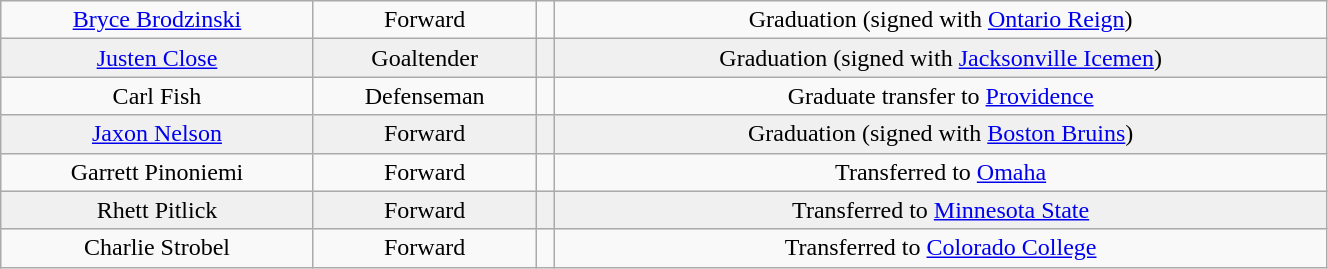<table class="wikitable" width="70%">
<tr align="center" bgcolor="">
<td><a href='#'>Bryce Brodzinski</a></td>
<td>Forward</td>
<td></td>
<td>Graduation (signed with <a href='#'>Ontario Reign</a>)</td>
</tr>
<tr align="center" bgcolor="f0f0f0">
<td><a href='#'>Justen Close</a></td>
<td>Goaltender</td>
<td></td>
<td>Graduation (signed with <a href='#'>Jacksonville Icemen</a>)</td>
</tr>
<tr align="center" bgcolor="">
<td>Carl Fish</td>
<td>Defenseman</td>
<td></td>
<td>Graduate transfer to <a href='#'>Providence</a></td>
</tr>
<tr align="center" bgcolor="f0f0f0">
<td><a href='#'>Jaxon Nelson</a></td>
<td>Forward</td>
<td></td>
<td>Graduation (signed with <a href='#'>Boston Bruins</a>)</td>
</tr>
<tr align="center" bgcolor="">
<td>Garrett Pinoniemi</td>
<td>Forward</td>
<td></td>
<td>Transferred to <a href='#'>Omaha</a></td>
</tr>
<tr align="center" bgcolor="f0f0f0">
<td>Rhett Pitlick</td>
<td>Forward</td>
<td></td>
<td>Transferred to <a href='#'>Minnesota State</a></td>
</tr>
<tr align="center" bgcolor="">
<td>Charlie Strobel</td>
<td>Forward</td>
<td></td>
<td>Transferred to <a href='#'>Colorado College</a></td>
</tr>
</table>
